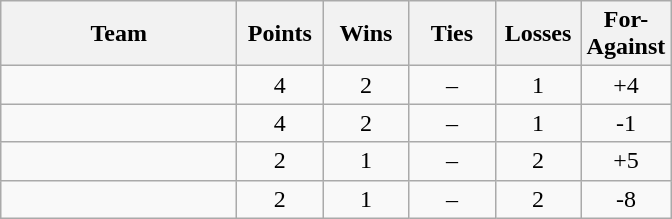<table class="wikitable" border="1" style="text-align:center">
<tr>
<th width=150>Team</th>
<th width=50>Points</th>
<th width=50>Wins</th>
<th width=50>Ties</th>
<th width=50>Losses</th>
<th width=50>For-Against</th>
</tr>
<tr>
<td align=left><strong></strong></td>
<td>4</td>
<td>2</td>
<td>–</td>
<td>1</td>
<td>+4</td>
</tr>
<tr>
<td align=left><strong></strong></td>
<td>4</td>
<td>2</td>
<td>–</td>
<td>1</td>
<td>-1</td>
</tr>
<tr>
<td align=left></td>
<td>2</td>
<td>1</td>
<td>–</td>
<td>2</td>
<td>+5</td>
</tr>
<tr>
<td align=left></td>
<td>2</td>
<td>1</td>
<td>–</td>
<td>2</td>
<td>-8</td>
</tr>
</table>
